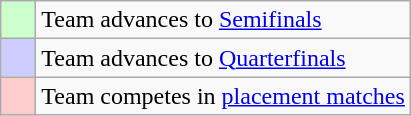<table class="wikitable">
<tr>
<td style="background:#ccffcc;">    </td>
<td>Team advances to <a href='#'>Semifinals</a></td>
</tr>
<tr>
<td style="background:#ccccff;">    </td>
<td>Team advances to <a href='#'>Quarterfinals</a></td>
</tr>
<tr>
<td style="background:#ffcccc;">    </td>
<td>Team competes in <a href='#'>placement matches</a></td>
</tr>
</table>
